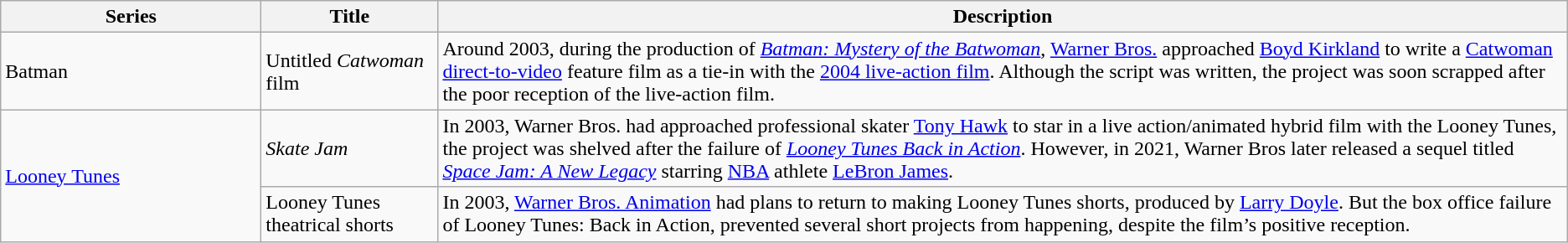<table class="wikitable">
<tr>
<th style="width:150pt;">Series</th>
<th style="width:100pt;">Title</th>
<th>Description</th>
</tr>
<tr>
<td>Batman</td>
<td>Untitled <em>Catwoman</em> film</td>
<td>Around 2003, during the production of <em><a href='#'>Batman: Mystery of the Batwoman</a></em>, <a href='#'>Warner Bros.</a> approached <a href='#'>Boyd Kirkland</a> to write a <a href='#'>Catwoman</a> <a href='#'>direct-to-video</a> feature film as a tie-in with the <a href='#'>2004 live-action film</a>. Although the script was written, the project was soon scrapped after the poor reception of the live-action film.</td>
</tr>
<tr>
<td rowspan="2"><a href='#'>Looney Tunes</a></td>
<td><em>Skate Jam</em></td>
<td>In 2003, Warner Bros. had approached professional skater <a href='#'>Tony Hawk</a> to star in a live action/animated hybrid film with the Looney Tunes, the project was shelved after the failure of <em><a href='#'>Looney Tunes Back in Action</a></em>. However, in 2021, Warner Bros later released a sequel titled <em><a href='#'>Space Jam: A New Legacy</a></em> starring <a href='#'>NBA</a> athlete <a href='#'>LeBron James</a>.</td>
</tr>
<tr>
<td>Looney Tunes theatrical shorts</td>
<td>In 2003, <a href='#'>Warner Bros. Animation</a> had plans to return to making Looney Tunes shorts, produced by <a href='#'>Larry Doyle</a>. But  the box office failure of Looney Tunes: Back in Action, prevented several short projects from happening, despite the film’s positive reception.</td>
</tr>
</table>
